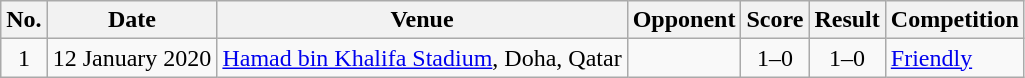<table class="wikitable sortable">
<tr>
<th scope="col">No.</th>
<th scope="col">Date</th>
<th scope="col">Venue</th>
<th scope="col">Opponent</th>
<th scope="col">Score</th>
<th scope="col">Result</th>
<th scope="col">Competition</th>
</tr>
<tr>
<td align="center">1</td>
<td>12 January 2020</td>
<td><a href='#'>Hamad bin Khalifa Stadium</a>, Doha, Qatar</td>
<td></td>
<td align="center">1–0</td>
<td align="center">1–0</td>
<td><a href='#'>Friendly</a></td>
</tr>
</table>
